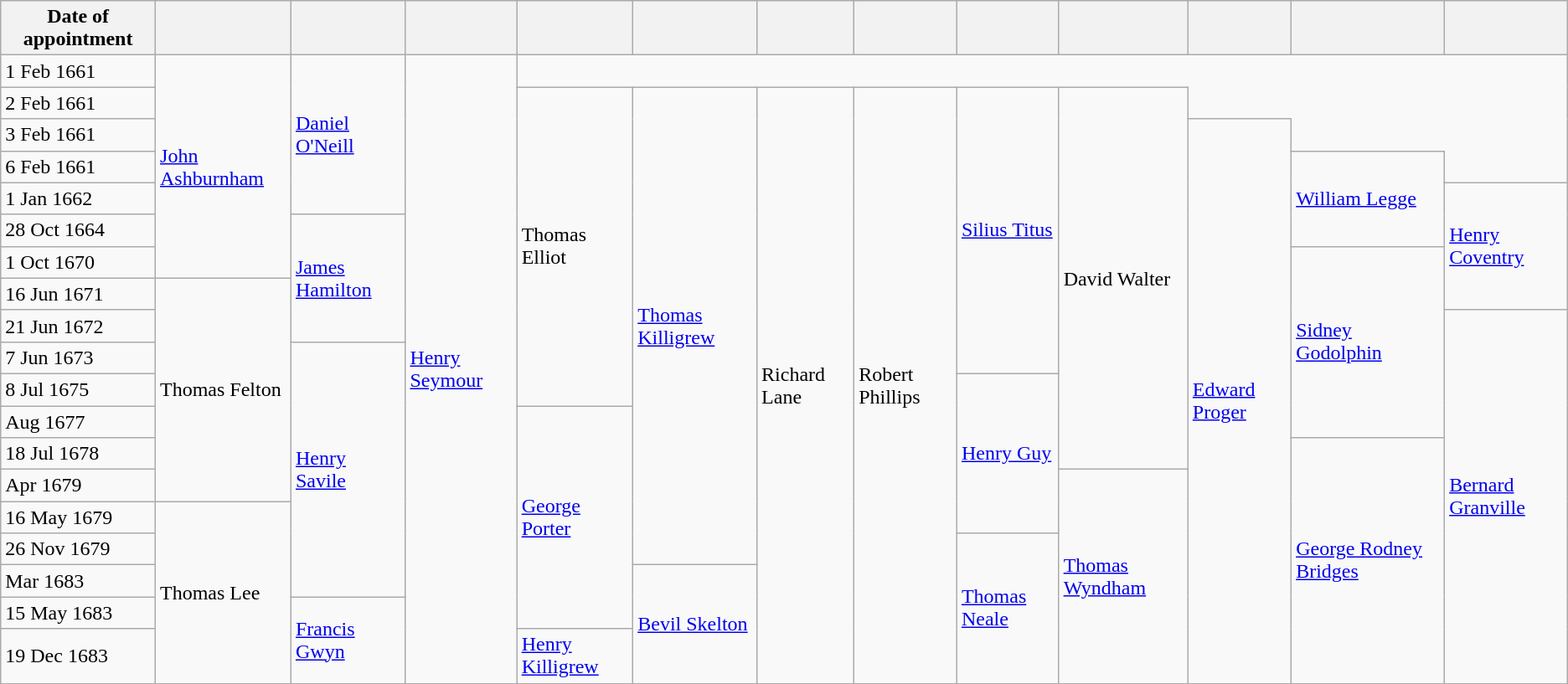<table class="wikitable">
<tr>
<th>Date of appointment</th>
<th></th>
<th></th>
<th></th>
<th></th>
<th></th>
<th></th>
<th></th>
<th></th>
<th></th>
<th></th>
<th></th>
<th></th>
</tr>
<tr>
<td>1 Feb 1661</td>
<td rowspan=7><a href='#'>John Ashburnham</a></td>
<td rowspan=5><a href='#'>Daniel O'Neill</a></td>
<td rowspan=19><a href='#'>Henry Seymour</a></td>
</tr>
<tr>
<td>2 Feb 1661</td>
<td rowspan=10>Thomas Elliot</td>
<td rowspan=15><a href='#'>Thomas Killigrew</a></td>
<td rowspan=18>Richard Lane</td>
<td rowspan=18>Robert Phillips</td>
<td rowspan=9><a href='#'>Silius Titus</a></td>
<td rowspan=12>David Walter</td>
</tr>
<tr>
<td>3 Feb 1661</td>
<td rowspan=17><a href='#'>Edward Proger</a></td>
</tr>
<tr>
<td>6 Feb 1661</td>
<td rowspan=3><a href='#'>William Legge</a></td>
</tr>
<tr>
<td>1 Jan 1662</td>
<td rowspan=4><a href='#'>Henry Coventry</a></td>
</tr>
<tr>
<td>28 Oct 1664</td>
<td rowspan=4><a href='#'>James Hamilton</a></td>
</tr>
<tr>
<td>1 Oct 1670</td>
<td rowspan=6><a href='#'>Sidney Godolphin</a></td>
</tr>
<tr>
<td>16 Jun 1671</td>
<td rowspan=7>Thomas Felton</td>
</tr>
<tr>
<td>21 Jun 1672</td>
<td rowspan=11><a href='#'>Bernard Granville</a></td>
</tr>
<tr>
<td>7 Jun 1673</td>
<td rowspan=8><a href='#'>Henry Savile</a></td>
</tr>
<tr>
<td>8 Jul 1675</td>
<td rowspan=5><a href='#'>Henry Guy</a></td>
</tr>
<tr>
<td>Aug 1677</td>
<td rowspan=7><a href='#'>George Porter</a></td>
</tr>
<tr>
<td>18 Jul 1678</td>
<td rowspan=7><a href='#'>George Rodney Bridges</a></td>
</tr>
<tr>
<td>Apr 1679</td>
<td rowspan=6><a href='#'>Thomas Wyndham</a></td>
</tr>
<tr>
<td>16 May 1679</td>
<td rowspan=5>Thomas Lee</td>
</tr>
<tr>
<td>26 Nov 1679</td>
<td rowspan=4><a href='#'>Thomas Neale</a></td>
</tr>
<tr>
<td>Mar 1683</td>
<td rowspan=3><a href='#'>Bevil Skelton</a></td>
</tr>
<tr>
<td>15 May 1683</td>
<td rowspan=2><a href='#'>Francis Gwyn</a></td>
</tr>
<tr>
<td>19 Dec 1683</td>
<td><a href='#'>Henry Killigrew</a></td>
</tr>
</table>
